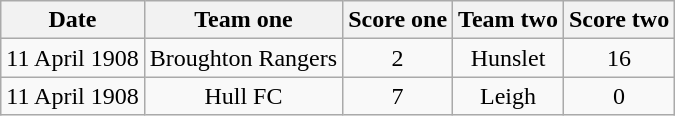<table class="wikitable" style="text-align: center">
<tr>
<th>Date</th>
<th>Team one</th>
<th>Score one</th>
<th>Team two</th>
<th>Score two</th>
</tr>
<tr>
<td>11 April 1908</td>
<td>Broughton Rangers</td>
<td>2</td>
<td>Hunslet</td>
<td>16</td>
</tr>
<tr>
<td>11 April 1908</td>
<td>Hull FC</td>
<td>7</td>
<td>Leigh</td>
<td>0</td>
</tr>
</table>
